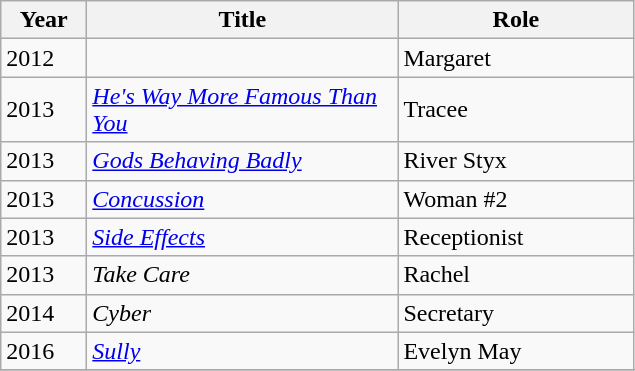<table class="wikitable sortable">
<tr>
<th style="width:50px;">Year</th>
<th style="width:200px;">Title</th>
<th style="width:150px;">Role</th>
</tr>
<tr>
<td>2012</td>
<td><em></em></td>
<td>Margaret</td>
</tr>
<tr>
<td>2013</td>
<td><em><a href='#'>He's Way More Famous Than You</a></em></td>
<td>Tracee</td>
</tr>
<tr>
<td>2013</td>
<td><em><a href='#'>Gods Behaving Badly</a></em></td>
<td>River Styx</td>
</tr>
<tr>
<td>2013</td>
<td><em><a href='#'>Concussion</a></em></td>
<td>Woman #2</td>
</tr>
<tr>
<td>2013</td>
<td><em><a href='#'>Side Effects</a></em></td>
<td>Receptionist</td>
</tr>
<tr>
<td>2013</td>
<td><em>Take Care</em></td>
<td>Rachel</td>
</tr>
<tr>
<td>2014</td>
<td><em>Cyber</em></td>
<td>Secretary</td>
</tr>
<tr>
<td>2016</td>
<td><em><a href='#'>Sully</a></em></td>
<td>Evelyn May</td>
</tr>
<tr>
</tr>
</table>
